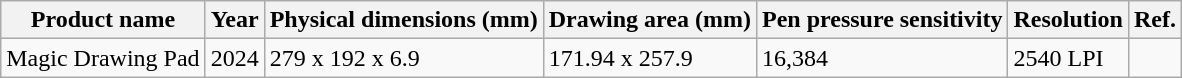<table class="wikitable sortable">
<tr>
<th>Product name</th>
<th>Year</th>
<th>Physical dimensions (mm)</th>
<th>Drawing area (mm)</th>
<th>Pen pressure sensitivity</th>
<th>Resolution</th>
<th>Ref.</th>
</tr>
<tr>
<td>Magic Drawing Pad</td>
<td>2024</td>
<td>279 x 192 x 6.9</td>
<td>171.94 x 257.9</td>
<td>16,384</td>
<td>2540 LPI</td>
<td></td>
</tr>
</table>
